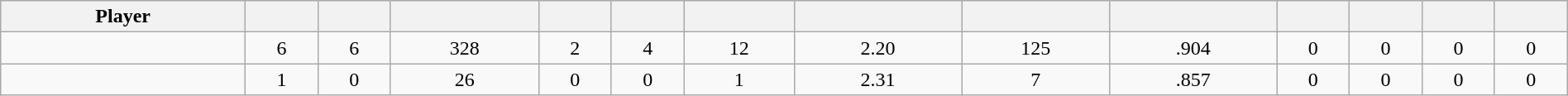<table class="wikitable sortable" style="width:100%;">
<tr style="text-align:center; background:#ddd;">
<th>Player</th>
<th></th>
<th></th>
<th></th>
<th></th>
<th></th>
<th></th>
<th></th>
<th></th>
<th></th>
<th></th>
<th></th>
<th></th>
<th></th>
</tr>
<tr align=center>
<td style=white-space:nowrap></td>
<td>6</td>
<td>6</td>
<td>328</td>
<td>2</td>
<td>4</td>
<td>12</td>
<td>2.20</td>
<td>125</td>
<td>.904</td>
<td>0</td>
<td>0</td>
<td>0</td>
<td>0</td>
</tr>
<tr align=center>
<td style=white-space:nowrap></td>
<td>1</td>
<td>0</td>
<td>26</td>
<td>0</td>
<td>0</td>
<td>1</td>
<td>2.31</td>
<td>7</td>
<td>.857</td>
<td>0</td>
<td>0</td>
<td>0</td>
<td>0</td>
</tr>
</table>
